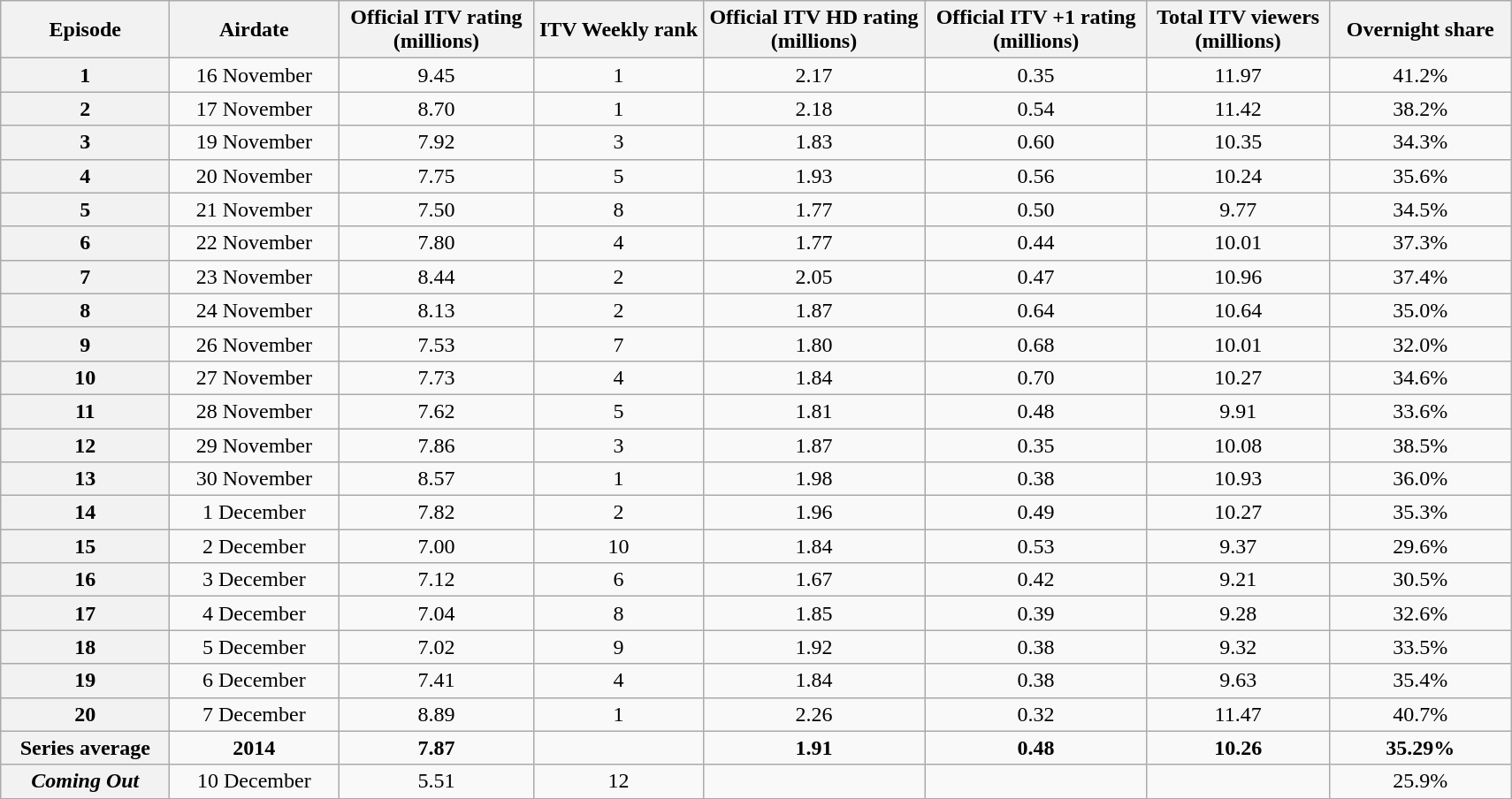<table class="wikitable" style="text-align:center; margin: 1em auto 1em auto">
<tr>
<th scope="col" style="width:120px;">Episode</th>
<th scope="col" style="width:120px;">Airdate</th>
<th scope="col" style="width:140px;">Official ITV rating<br>(millions)</th>
<th scope="col" style="width:120px;">ITV Weekly rank</th>
<th scope="col" style="width:160px;">Official ITV HD rating<br>(millions)</th>
<th scope="col" style="width:160px;">Official ITV +1 rating<br>(millions)</th>
<th scope="col" style="width:130px;">Total ITV viewers<br>(millions)</th>
<th scope="col" style="width:130px;">Overnight share</th>
</tr>
<tr>
<th>1</th>
<td>16 November</td>
<td>9.45</td>
<td>1</td>
<td>2.17</td>
<td>0.35</td>
<td>11.97</td>
<td>41.2%</td>
</tr>
<tr>
<th>2</th>
<td>17 November</td>
<td>8.70</td>
<td>1</td>
<td>2.18</td>
<td>0.54</td>
<td>11.42</td>
<td>38.2%</td>
</tr>
<tr>
<th>3</th>
<td>19 November</td>
<td>7.92</td>
<td>3</td>
<td>1.83</td>
<td>0.60</td>
<td>10.35</td>
<td>34.3%</td>
</tr>
<tr>
<th>4</th>
<td>20 November</td>
<td>7.75</td>
<td>5</td>
<td>1.93</td>
<td>0.56</td>
<td>10.24</td>
<td>35.6%</td>
</tr>
<tr>
<th>5</th>
<td>21 November</td>
<td>7.50</td>
<td>8</td>
<td>1.77</td>
<td>0.50</td>
<td>9.77</td>
<td>34.5%</td>
</tr>
<tr>
<th>6</th>
<td>22 November</td>
<td>7.80</td>
<td>4</td>
<td>1.77</td>
<td>0.44</td>
<td>10.01</td>
<td>37.3%</td>
</tr>
<tr>
<th>7</th>
<td>23 November</td>
<td>8.44</td>
<td>2</td>
<td>2.05</td>
<td>0.47</td>
<td>10.96</td>
<td>37.4%</td>
</tr>
<tr>
<th>8</th>
<td>24 November</td>
<td>8.13</td>
<td>2</td>
<td>1.87</td>
<td>0.64</td>
<td>10.64</td>
<td>35.0%</td>
</tr>
<tr>
<th>9</th>
<td>26 November</td>
<td>7.53</td>
<td>7</td>
<td>1.80</td>
<td>0.68</td>
<td>10.01</td>
<td>32.0%</td>
</tr>
<tr>
<th>10</th>
<td>27 November</td>
<td>7.73</td>
<td>4</td>
<td>1.84</td>
<td>0.70</td>
<td>10.27</td>
<td>34.6%</td>
</tr>
<tr>
<th>11</th>
<td>28 November</td>
<td>7.62</td>
<td>5</td>
<td>1.81</td>
<td>0.48</td>
<td>9.91</td>
<td>33.6%</td>
</tr>
<tr>
<th>12</th>
<td>29 November</td>
<td>7.86</td>
<td>3</td>
<td>1.87</td>
<td>0.35</td>
<td>10.08</td>
<td>38.5%</td>
</tr>
<tr>
<th>13</th>
<td>30 November</td>
<td>8.57</td>
<td>1</td>
<td>1.98</td>
<td>0.38</td>
<td>10.93</td>
<td>36.0%</td>
</tr>
<tr>
<th>14</th>
<td>1 December</td>
<td>7.82</td>
<td>2</td>
<td>1.96</td>
<td>0.49</td>
<td>10.27</td>
<td>35.3%</td>
</tr>
<tr>
<th>15</th>
<td>2 December</td>
<td>7.00</td>
<td>10</td>
<td>1.84</td>
<td>0.53</td>
<td>9.37</td>
<td>29.6%</td>
</tr>
<tr>
<th>16</th>
<td>3 December</td>
<td>7.12</td>
<td>6</td>
<td>1.67</td>
<td>0.42</td>
<td>9.21</td>
<td>30.5%</td>
</tr>
<tr>
<th>17</th>
<td>4 December</td>
<td>7.04</td>
<td>8</td>
<td>1.85</td>
<td>0.39</td>
<td>9.28</td>
<td>32.6%</td>
</tr>
<tr>
<th>18</th>
<td>5 December</td>
<td>7.02</td>
<td>9</td>
<td>1.92</td>
<td>0.38</td>
<td>9.32</td>
<td>33.5%</td>
</tr>
<tr>
<th>19</th>
<td>6 December</td>
<td>7.41</td>
<td>4</td>
<td>1.84</td>
<td>0.38</td>
<td>9.63</td>
<td>35.4%</td>
</tr>
<tr>
<th>20</th>
<td>7 December</td>
<td>8.89</td>
<td>1</td>
<td>2.26</td>
<td>0.32</td>
<td>11.47</td>
<td>40.7%</td>
</tr>
<tr>
<th>Series average</th>
<td><strong>2014</strong></td>
<td><strong>7.87</strong></td>
<td></td>
<td><strong>1.91</strong></td>
<td><strong>0.48</strong></td>
<td><strong>10.26</strong></td>
<td><strong>35.29%</strong></td>
</tr>
<tr>
<th><em>Coming Out</em></th>
<td>10 December</td>
<td>5.51</td>
<td>12</td>
<td></td>
<td></td>
<td></td>
<td>25.9%</td>
</tr>
</table>
